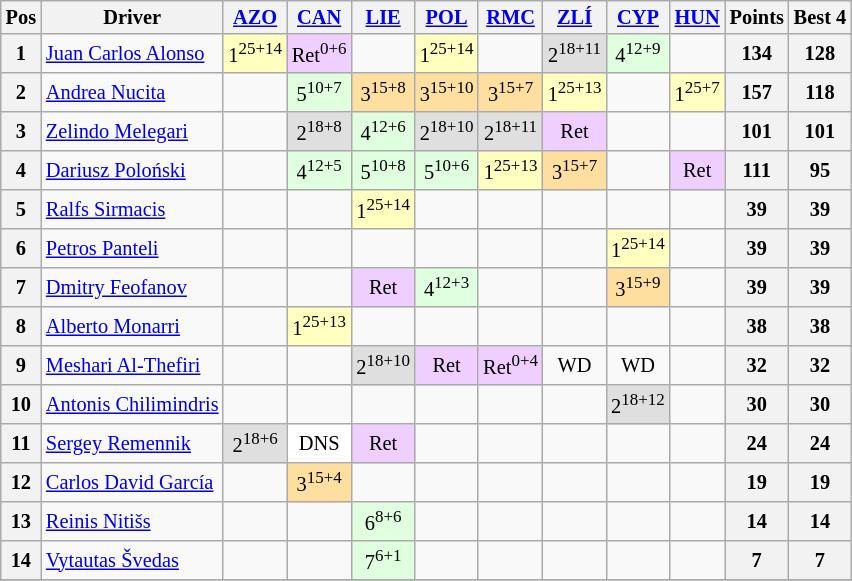<table class="wikitable" style="font-size: 85%; text-align: center;">
<tr valign="top">
<th valign="middle">Pos</th>
<th valign="middle">Driver</th>
<th><a href='#'>AZO</a><br></th>
<th><a href='#'>CAN</a><br></th>
<th><a href='#'>LIE</a><br></th>
<th><a href='#'>POL</a><br></th>
<th><a href='#'>RMC</a><br></th>
<th><a href='#'>ZLÍ</a><br></th>
<th><a href='#'>CYP</a><br></th>
<th><a href='#'>HUN</a><br></th>
<th valign="middle">Points</th>
<th valign="middle">Best 4</th>
</tr>
<tr>
<th>1</th>
<td align=left> <a href='#'>Juan Carlos Alonso</a></td>
<td style="background:#ffffbf;">1<sup>25+14</sup></td>
<td style="background:#efcfff;">Ret<sup>0+6</sup></td>
<td></td>
<td style="background:#ffffbf;">1<sup>25+14</sup></td>
<td></td>
<td style="background:#dfdfdf;">2<sup>18+11</sup></td>
<td style="background:#dfffdf;">4<sup>12+9</sup></td>
<td></td>
<th>134</th>
<th>128</th>
</tr>
<tr>
<th>2</th>
<td align=left> <a href='#'>Andrea Nucita</a></td>
<td></td>
<td style="background:#dfffdf;">5<sup>10+7</sup></td>
<td style="background:#ffdf9f;">3<sup>15+8</sup></td>
<td style="background:#ffdf9f;">3<sup>15+10</sup></td>
<td style="background:#ffdf9f;">3<sup>15+7</sup></td>
<td style="background:#ffffbf;">1<sup>25+13</sup></td>
<td></td>
<td style="background:#ffffbf;">1<sup>25+7</sup></td>
<th>157</th>
<th>118</th>
</tr>
<tr>
<th>3</th>
<td align=left> <a href='#'>Zelindo Melegari</a></td>
<td></td>
<td style="background:#dfdfdf;">2<sup>18+8</sup></td>
<td style="background:#dfffdf;">4<sup>12+6</sup></td>
<td style="background:#dfdfdf;">2<sup>18+10</sup></td>
<td style="background:#dfdfdf;">2<sup>18+11</sup></td>
<td style="background:#efcfff;">Ret</td>
<td></td>
<td></td>
<th>101</th>
<th>101</th>
</tr>
<tr>
<th>4</th>
<td align=left> <a href='#'>Dariusz Poloński</a></td>
<td></td>
<td style="background:#dfffdf;">4<sup>12+5</sup></td>
<td style="background:#dfffdf;">5<sup>10+8</sup></td>
<td style="background:#dfffdf;">5<sup>10+6</sup></td>
<td style="background:#ffffbf;">1<sup>25+13</sup></td>
<td style="background:#ffdf9f;">3<sup>15+7</sup></td>
<td></td>
<td style="background:#efcfff;">Ret</td>
<th>111</th>
<th>95</th>
</tr>
<tr>
<th>5</th>
<td align=left> <a href='#'>Ralfs Sirmacis</a></td>
<td></td>
<td></td>
<td style="background:#ffffbf;">1<sup>25+14</sup></td>
<td></td>
<td></td>
<td></td>
<td></td>
<td></td>
<th>39</th>
<th>39</th>
</tr>
<tr>
<th>6</th>
<td align=left> <a href='#'>Petros Panteli</a></td>
<td></td>
<td></td>
<td></td>
<td></td>
<td></td>
<td></td>
<td style="background:#ffffbf;">1<sup>25+14</sup></td>
<td></td>
<th>39</th>
<th>39</th>
</tr>
<tr>
<th>7</th>
<td align=left> <a href='#'>Dmitry Feofanov</a></td>
<td></td>
<td></td>
<td style="background:#efcfff;">Ret</td>
<td style="background:#dfffdf;">4<sup>12+3</sup></td>
<td></td>
<td></td>
<td style="background:#ffdf9f;">3<sup>15+9</sup></td>
<td></td>
<th>39</th>
<th>39</th>
</tr>
<tr>
<th>8</th>
<td align=left> <a href='#'>Alberto Monarri</a></td>
<td></td>
<td style="background:#ffffbf;">1<sup>25+13</sup></td>
<td></td>
<td></td>
<td></td>
<td></td>
<td></td>
<td></td>
<th>38</th>
<th>38</th>
</tr>
<tr>
<th>9</th>
<td align=left> <a href='#'>Meshari Al-Thefiri</a></td>
<td></td>
<td></td>
<td style="background:#dfdfdf;">2<sup>18+10</sup></td>
<td style="background:#efcfff;">Ret</td>
<td style="background:#efcfff;">Ret<sup>0+4</sup></td>
<td>WD</td>
<td>WD</td>
<td></td>
<th>32</th>
<th>32</th>
</tr>
<tr>
<th>10</th>
<td align=left> <a href='#'>Antonis Chilimindris</a></td>
<td></td>
<td></td>
<td></td>
<td></td>
<td></td>
<td></td>
<td style="background:#dfdfdf;">2<sup>18+12</sup></td>
<td></td>
<th>30</th>
<th>30</th>
</tr>
<tr>
<th>11</th>
<td align=left> <a href='#'>Sergey Remennik</a></td>
<td style="background:#dfdfdf;">2<sup>18+6</sup></td>
<td style="background:#ffffff;">DNS</td>
<td style="background:#efcfff;">Ret</td>
<td></td>
<td></td>
<td></td>
<td></td>
<td></td>
<th>24</th>
<th>24</th>
</tr>
<tr>
<th>12</th>
<td align=left> <a href='#'>Carlos David García</a></td>
<td></td>
<td style="background:#ffdf9f;">3<sup>15+4</sup></td>
<td></td>
<td></td>
<td></td>
<td></td>
<td></td>
<td></td>
<th>19</th>
<th>19</th>
</tr>
<tr>
<th>13</th>
<td align=left> <a href='#'>Reinis Nitišs</a></td>
<td></td>
<td></td>
<td style="background:#dfffdf;">6<sup>8+6</sup></td>
<td></td>
<td></td>
<td></td>
<td></td>
<td></td>
<th>14</th>
<th>14</th>
</tr>
<tr>
<th>14</th>
<td align=left> <a href='#'>Vytautas Švedas</a></td>
<td></td>
<td></td>
<td style="background:#dfffdf;">7<sup>6+1</sup></td>
<td></td>
<td></td>
<td></td>
<td></td>
<td></td>
<th>7</th>
<th>7</th>
</tr>
<tr>
</tr>
</table>
